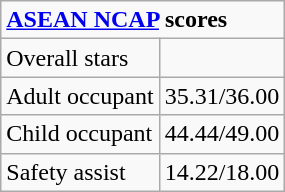<table class="wikitable">
<tr>
<td colspan="2"><strong><a href='#'>ASEAN NCAP</a> scores</strong></td>
</tr>
<tr>
<td>Overall stars</td>
<td></td>
</tr>
<tr>
<td>Adult occupant</td>
<td>35.31/36.00</td>
</tr>
<tr>
<td>Child occupant</td>
<td>44.44/49.00</td>
</tr>
<tr>
<td>Safety assist</td>
<td>14.22/18.00</td>
</tr>
</table>
